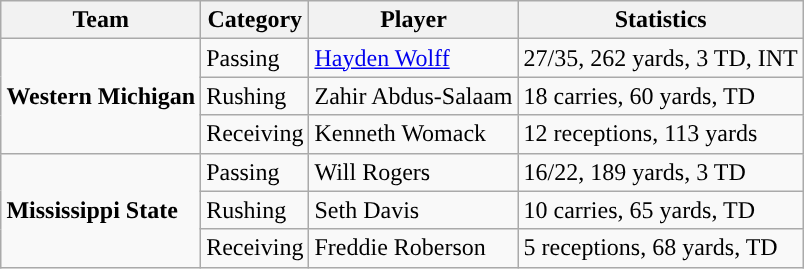<table class="wikitable" style="float: right;">
<tr>
<th>Team</th>
<th>Category</th>
<th>Player</th>
<th>Statistics</th>
</tr>
<tr>
<td rowspan=3><strong>Western Michigan</strong></td>
<td>Passing</td>
<td><a href='#'>Hayden Wolff</a></td>
<td>27/35, 262 yards, 3 TD, INT</td>
</tr>
<tr>
<td>Rushing</td>
<td>Zahir Abdus-Salaam</td>
<td>18 carries, 60 yards, TD</td>
</tr>
<tr>
<td>Receiving</td>
<td>Kenneth Womack</td>
<td>12 receptions, 113 yards</td>
</tr>
<tr>
<td rowspan=3><strong>Mississippi State</strong></td>
<td>Passing</td>
<td>Will Rogers</td>
<td>16/22, 189 yards, 3 TD</td>
</tr>
<tr>
<td>Rushing</td>
<td>Seth Davis</td>
<td>10 carries, 65 yards, TD</td>
</tr>
<tr>
<td>Receiving</td>
<td>Freddie Roberson</td>
<td>5 receptions, 68 yards, TD</td>
</tr>
</table>
